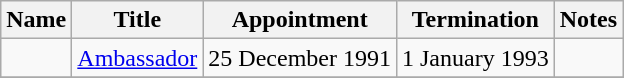<table class="wikitable">
<tr valign="middle">
<th>Name</th>
<th>Title</th>
<th>Appointment</th>
<th>Termination</th>
<th>Notes</th>
</tr>
<tr>
<td></td>
<td><a href='#'>Ambassador</a></td>
<td>25 December 1991</td>
<td>1 January 1993</td>
<td></td>
</tr>
<tr>
</tr>
</table>
